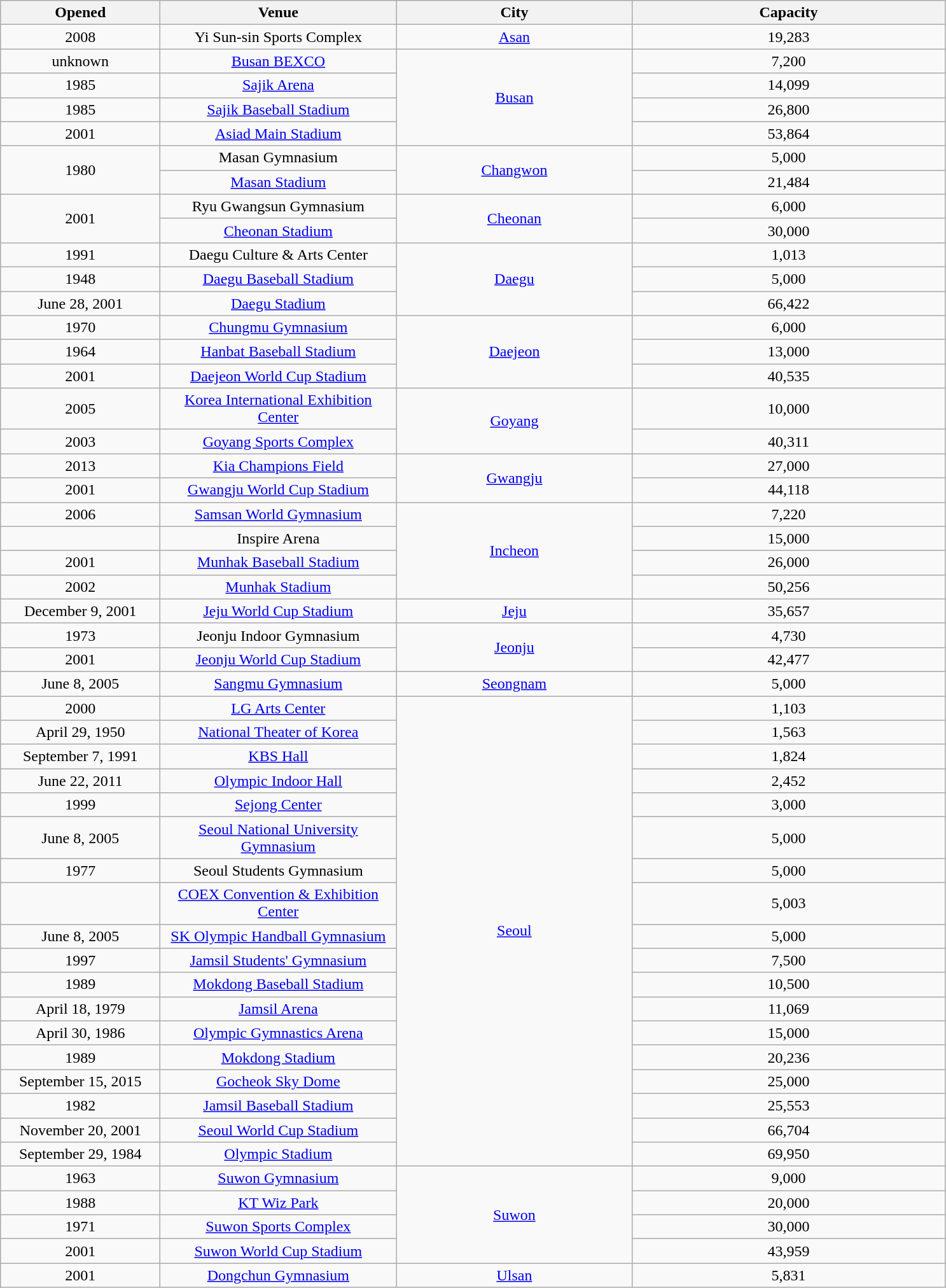<table class="sortable wikitable" style="text-align:center;">
<tr>
<th scope="col" style="width:10em;">Opened</th>
<th scope="col" style="width:15em;">Venue</th>
<th scope="col" style="width:15em;">City</th>
<th scope="col" style="width:20em;">Capacity</th>
</tr>
<tr>
<td>2008</td>
<td>Yi Sun-sin Sports Complex</td>
<td><a href='#'>Asan</a></td>
<td>19,283</td>
</tr>
<tr>
<td>unknown</td>
<td><a href='#'>Busan BEXCO</a></td>
<td rowspan="4"><a href='#'>Busan</a></td>
<td>7,200</td>
</tr>
<tr>
<td>1985</td>
<td><a href='#'>Sajik Arena</a></td>
<td>14,099</td>
</tr>
<tr>
<td>1985</td>
<td><a href='#'>Sajik Baseball Stadium</a></td>
<td>26,800</td>
</tr>
<tr>
<td>2001</td>
<td><a href='#'>Asiad Main Stadium</a></td>
<td>53,864</td>
</tr>
<tr>
<td rowspan="2">1980</td>
<td>Masan Gymnasium</td>
<td rowspan="2"><a href='#'>Changwon</a></td>
<td>5,000</td>
</tr>
<tr>
<td><a href='#'>Masan Stadium</a></td>
<td>21,484</td>
</tr>
<tr>
<td rowspan="2">2001</td>
<td>Ryu Gwangsun Gymnasium</td>
<td rowspan="2"><a href='#'>Cheonan</a></td>
<td>6,000</td>
</tr>
<tr>
<td><a href='#'>Cheonan Stadium</a></td>
<td>30,000</td>
</tr>
<tr>
<td>1991</td>
<td>Daegu Culture & Arts Center</td>
<td rowspan="3"><a href='#'>Daegu</a></td>
<td>1,013</td>
</tr>
<tr>
<td>1948</td>
<td><a href='#'>Daegu Baseball Stadium</a></td>
<td>5,000</td>
</tr>
<tr>
<td>June 28, 2001</td>
<td><a href='#'>Daegu Stadium</a></td>
<td>66,422</td>
</tr>
<tr>
<td>1970</td>
<td><a href='#'>Chungmu Gymnasium</a></td>
<td rowspan="3"><a href='#'>Daejeon</a></td>
<td>6,000</td>
</tr>
<tr>
<td>1964</td>
<td><a href='#'>Hanbat Baseball Stadium</a></td>
<td>13,000</td>
</tr>
<tr>
<td>2001</td>
<td><a href='#'>Daejeon World Cup Stadium</a></td>
<td>40,535</td>
</tr>
<tr>
<td>2005</td>
<td><a href='#'>Korea International Exhibition Center</a></td>
<td rowspan="2"><a href='#'>Goyang</a></td>
<td>10,000</td>
</tr>
<tr>
<td>2003</td>
<td><a href='#'>Goyang Sports Complex</a></td>
<td>40,311</td>
</tr>
<tr>
<td>2013</td>
<td><a href='#'>Kia Champions Field</a></td>
<td rowspan="2"><a href='#'>Gwangju</a></td>
<td>27,000</td>
</tr>
<tr>
<td>2001</td>
<td><a href='#'>Gwangju World Cup Stadium</a></td>
<td>44,118</td>
</tr>
<tr>
<td>2006</td>
<td><a href='#'>Samsan World Gymnasium</a></td>
<td rowspan="4"><a href='#'>Incheon</a></td>
<td>7,220</td>
</tr>
<tr>
<td></td>
<td>Inspire Arena</td>
<td>15,000</td>
</tr>
<tr>
<td>2001</td>
<td><a href='#'>Munhak Baseball Stadium</a></td>
<td>26,000</td>
</tr>
<tr>
<td>2002</td>
<td><a href='#'>Munhak Stadium</a></td>
<td>50,256</td>
</tr>
<tr>
<td>December 9, 2001</td>
<td><a href='#'>Jeju World Cup Stadium</a></td>
<td><a href='#'>Jeju</a></td>
<td>35,657</td>
</tr>
<tr>
<td>1973</td>
<td>Jeonju Indoor Gymnasium</td>
<td rowspan="2"><a href='#'>Jeonju</a></td>
<td>4,730</td>
</tr>
<tr>
<td>2001</td>
<td><a href='#'>Jeonju World Cup Stadium</a></td>
<td>42,477</td>
</tr>
<tr>
<td>June 8, 2005</td>
<td><a href='#'>Sangmu Gymnasium</a></td>
<td><a href='#'>Seongnam</a></td>
<td>5,000</td>
</tr>
<tr>
<td>2000</td>
<td><a href='#'>LG Arts Center</a></td>
<td rowspan="18"><a href='#'>Seoul</a></td>
<td>1,103</td>
</tr>
<tr>
<td>April 29, 1950</td>
<td><a href='#'>National Theater of Korea</a></td>
<td>1,563</td>
</tr>
<tr>
<td>September 7, 1991</td>
<td><a href='#'>KBS Hall</a></td>
<td>1,824</td>
</tr>
<tr>
<td>June 22, 2011</td>
<td><a href='#'>Olympic Indoor Hall</a></td>
<td>2,452</td>
</tr>
<tr>
<td>1999</td>
<td><a href='#'>Sejong Center</a></td>
<td>3,000</td>
</tr>
<tr>
<td>June 8, 2005</td>
<td><a href='#'>Seoul National University Gymnasium</a></td>
<td>5,000</td>
</tr>
<tr>
<td>1977</td>
<td>Seoul Students Gymnasium</td>
<td>5,000</td>
</tr>
<tr>
<td></td>
<td><a href='#'>COEX Convention & Exhibition Center</a></td>
<td>5,003</td>
</tr>
<tr>
<td>June 8, 2005</td>
<td><a href='#'>SK Olympic Handball Gymnasium</a></td>
<td>5,000</td>
</tr>
<tr>
<td>1997</td>
<td><a href='#'>Jamsil Students' Gymnasium</a></td>
<td>7,500</td>
</tr>
<tr>
<td>1989</td>
<td><a href='#'>Mokdong Baseball Stadium</a></td>
<td>10,500</td>
</tr>
<tr>
<td>April 18, 1979</td>
<td><a href='#'>Jamsil Arena</a></td>
<td>11,069</td>
</tr>
<tr>
<td>April 30, 1986</td>
<td><a href='#'>Olympic Gymnastics Arena</a></td>
<td>15,000</td>
</tr>
<tr>
<td>1989</td>
<td><a href='#'>Mokdong Stadium</a></td>
<td>20,236</td>
</tr>
<tr>
<td>September 15, 2015</td>
<td><a href='#'>Gocheok Sky Dome</a></td>
<td>25,000</td>
</tr>
<tr>
<td>1982</td>
<td><a href='#'>Jamsil Baseball Stadium</a></td>
<td>25,553</td>
</tr>
<tr>
<td>November 20, 2001</td>
<td><a href='#'>Seoul World Cup Stadium</a></td>
<td>66,704</td>
</tr>
<tr>
<td>September 29, 1984</td>
<td><a href='#'>Olympic Stadium</a></td>
<td>69,950</td>
</tr>
<tr>
<td>1963</td>
<td><a href='#'>Suwon Gymnasium</a></td>
<td rowspan="4"><a href='#'>Suwon</a></td>
<td>9,000</td>
</tr>
<tr>
<td>1988</td>
<td><a href='#'>KT Wiz Park</a></td>
<td>20,000</td>
</tr>
<tr>
<td>1971</td>
<td><a href='#'>Suwon Sports Complex</a></td>
<td>30,000</td>
</tr>
<tr>
<td>2001</td>
<td><a href='#'>Suwon World Cup Stadium</a></td>
<td>43,959</td>
</tr>
<tr>
<td>2001</td>
<td><a href='#'>Dongchun Gymnasium</a></td>
<td><a href='#'>Ulsan</a></td>
<td>5,831</td>
</tr>
</table>
